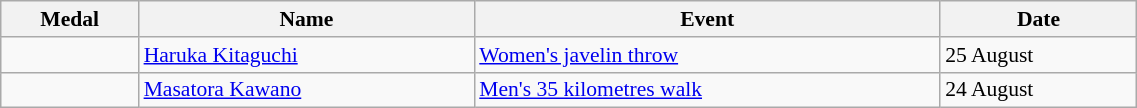<table class="wikitable" style="font-size:90%" width=60%>
<tr>
<th>Medal</th>
<th>Name</th>
<th>Event</th>
<th>Date</th>
</tr>
<tr>
<td></td>
<td><a href='#'>Haruka Kitaguchi</a></td>
<td><a href='#'>Women's javelin throw</a></td>
<td>25 August</td>
</tr>
<tr>
<td></td>
<td><a href='#'>Masatora Kawano</a></td>
<td><a href='#'>Men's 35 kilometres walk</a></td>
<td>24 August</td>
</tr>
</table>
